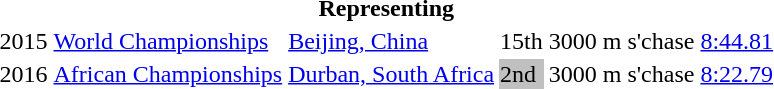<table>
<tr>
<th colspan="6">Representing </th>
</tr>
<tr>
<td>2015</td>
<td><a href='#'>World Championships</a></td>
<td><a href='#'>Beijing, China</a></td>
<td>15th</td>
<td>3000 m s'chase</td>
<td><a href='#'>8:44.81</a></td>
</tr>
<tr>
<td>2016</td>
<td><a href='#'>African Championships</a></td>
<td><a href='#'>Durban, South Africa</a></td>
<td bgcolor=silver>2nd</td>
<td>3000 m s'chase</td>
<td><a href='#'>8:22.79</a></td>
</tr>
</table>
